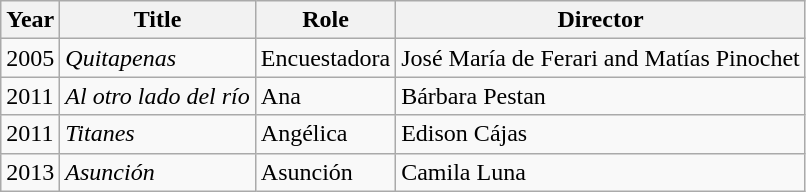<table class="wikitable">
<tr>
<th>Year</th>
<th>Title</th>
<th>Role</th>
<th>Director</th>
</tr>
<tr>
<td>2005</td>
<td><em>Quitapenas</em></td>
<td>Encuestadora</td>
<td>José María de Ferari and Matías Pinochet</td>
</tr>
<tr>
<td>2011</td>
<td><em>Al otro lado del río</em></td>
<td>Ana</td>
<td>Bárbara Pestan</td>
</tr>
<tr>
<td>2011</td>
<td><em>Titanes</em></td>
<td>Angélica</td>
<td>Edison Cájas</td>
</tr>
<tr>
<td>2013</td>
<td><em>Asunción</em></td>
<td>Asunción</td>
<td>Camila Luna</td>
</tr>
</table>
